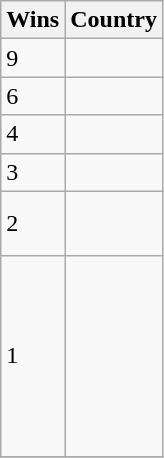<table class="wikitable">
<tr>
<th>Wins</th>
<th>Country</th>
</tr>
<tr>
<td>9</td>
<td></td>
</tr>
<tr>
<td>6</td>
<td></td>
</tr>
<tr>
<td>4</td>
<td><br></td>
</tr>
<tr>
<td>3</td>
<td></td>
</tr>
<tr>
<td>2</td>
<td><br><br></td>
</tr>
<tr>
<td>1</td>
<td><br><br><br><br><br><br><br></td>
</tr>
<tr>
</tr>
</table>
